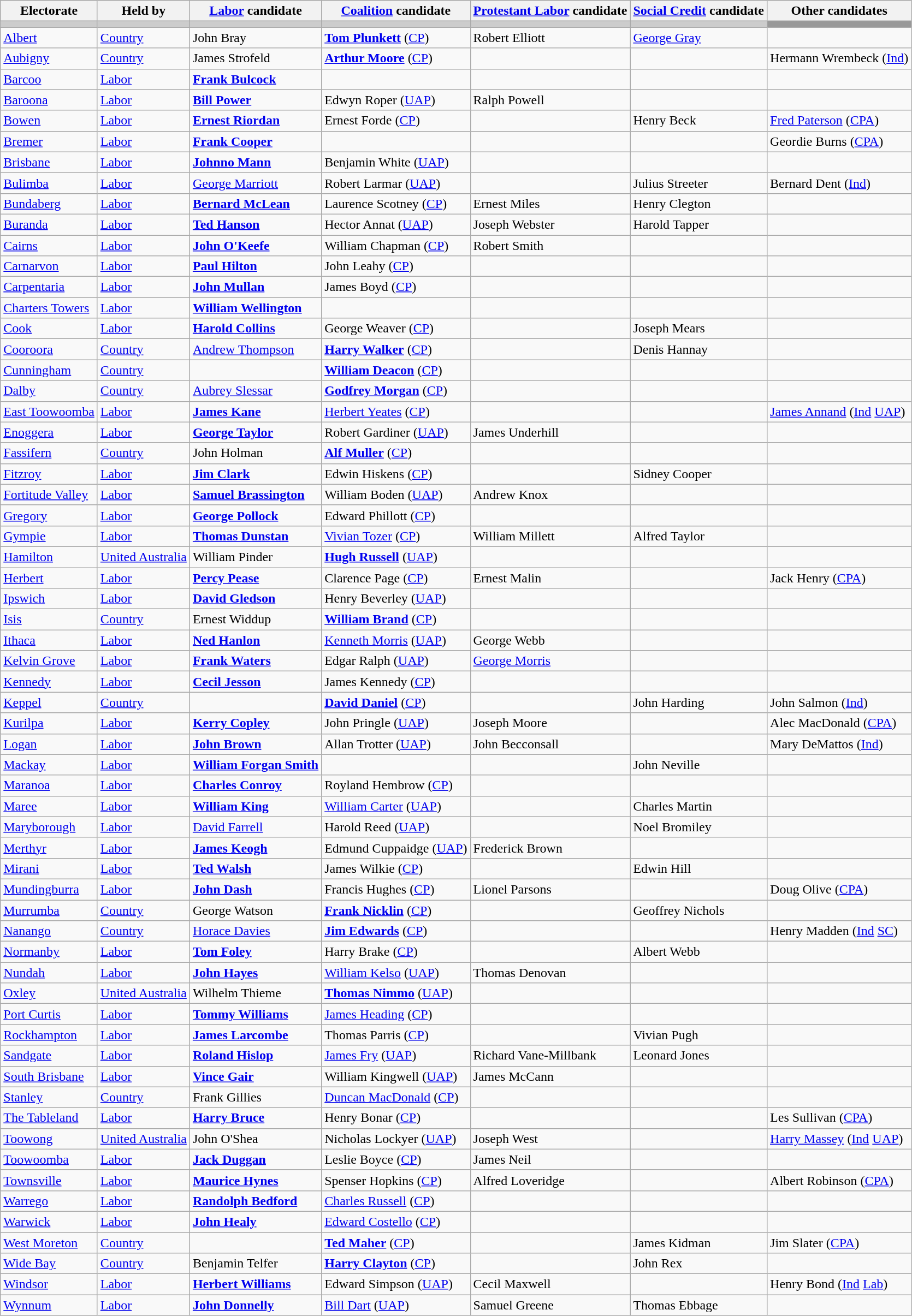<table class="wikitable">
<tr>
<th>Electorate</th>
<th>Held by</th>
<th><a href='#'>Labor</a> candidate</th>
<th><a href='#'>Coalition</a> candidate</th>
<th><a href='#'>Protestant Labor</a> candidate</th>
<th><a href='#'>Social Credit</a> candidate</th>
<th>Other candidates</th>
</tr>
<tr bgcolor="#cccccc">
<td></td>
<td></td>
<td></td>
<td></td>
<td></td>
<td></td>
<td bgcolor="#999999"></td>
</tr>
<tr>
<td><a href='#'>Albert</a></td>
<td><a href='#'>Country</a></td>
<td>John Bray</td>
<td><strong><a href='#'>Tom Plunkett</a></strong> (<a href='#'>CP</a>)</td>
<td>Robert Elliott</td>
<td><a href='#'>George Gray</a></td>
<td></td>
</tr>
<tr>
<td><a href='#'>Aubigny</a></td>
<td><a href='#'>Country</a></td>
<td>James Strofeld</td>
<td><strong><a href='#'>Arthur Moore</a></strong> (<a href='#'>CP</a>)</td>
<td></td>
<td></td>
<td>Hermann Wrembeck (<a href='#'>Ind</a>)</td>
</tr>
<tr>
<td><a href='#'>Barcoo</a></td>
<td><a href='#'>Labor</a></td>
<td><strong><a href='#'>Frank Bulcock</a></strong></td>
<td></td>
<td></td>
<td></td>
<td></td>
</tr>
<tr>
<td><a href='#'>Baroona</a></td>
<td><a href='#'>Labor</a></td>
<td><strong><a href='#'>Bill Power</a></strong></td>
<td>Edwyn Roper (<a href='#'>UAP</a>)</td>
<td>Ralph Powell</td>
<td></td>
</tr>
<tr>
<td><a href='#'>Bowen</a></td>
<td><a href='#'>Labor</a></td>
<td><strong><a href='#'>Ernest Riordan</a></strong></td>
<td>Ernest Forde (<a href='#'>CP</a>)</td>
<td></td>
<td>Henry Beck</td>
<td><a href='#'>Fred Paterson</a> (<a href='#'>CPA</a>)</td>
</tr>
<tr>
<td><a href='#'>Bremer</a></td>
<td><a href='#'>Labor</a></td>
<td><strong><a href='#'>Frank Cooper</a></strong></td>
<td></td>
<td></td>
<td></td>
<td>Geordie Burns (<a href='#'>CPA</a>)</td>
</tr>
<tr>
<td><a href='#'>Brisbane</a></td>
<td><a href='#'>Labor</a></td>
<td><strong><a href='#'>Johnno Mann</a></strong></td>
<td>Benjamin White (<a href='#'>UAP</a>)</td>
<td></td>
<td></td>
<td></td>
</tr>
<tr>
<td><a href='#'>Bulimba</a></td>
<td><a href='#'>Labor</a></td>
<td><a href='#'>George Marriott</a></td>
<td>Robert Larmar (<a href='#'>UAP</a>)</td>
<td></td>
<td>Julius Streeter</td>
<td>Bernard Dent (<a href='#'>Ind</a>)</td>
</tr>
<tr>
<td><a href='#'>Bundaberg</a></td>
<td><a href='#'>Labor</a></td>
<td><strong><a href='#'>Bernard McLean</a></strong></td>
<td>Laurence Scotney (<a href='#'>CP</a>)</td>
<td>Ernest Miles</td>
<td>Henry Clegton</td>
<td></td>
</tr>
<tr>
<td><a href='#'>Buranda</a></td>
<td><a href='#'>Labor</a></td>
<td><strong><a href='#'>Ted Hanson</a></strong></td>
<td>Hector Annat (<a href='#'>UAP</a>)</td>
<td>Joseph Webster</td>
<td>Harold Tapper</td>
<td></td>
</tr>
<tr>
<td><a href='#'>Cairns</a></td>
<td><a href='#'>Labor</a></td>
<td><strong><a href='#'>John O'Keefe</a></strong></td>
<td>William Chapman (<a href='#'>CP</a>)</td>
<td>Robert Smith</td>
<td></td>
<td></td>
</tr>
<tr>
<td><a href='#'>Carnarvon</a></td>
<td><a href='#'>Labor</a></td>
<td><strong><a href='#'>Paul Hilton</a></strong></td>
<td>John Leahy (<a href='#'>CP</a>)</td>
<td></td>
<td></td>
<td></td>
</tr>
<tr>
<td><a href='#'>Carpentaria</a></td>
<td><a href='#'>Labor</a></td>
<td><strong><a href='#'>John Mullan</a></strong></td>
<td>James Boyd (<a href='#'>CP</a>)</td>
<td></td>
<td></td>
<td></td>
</tr>
<tr>
<td><a href='#'>Charters Towers</a></td>
<td><a href='#'>Labor</a></td>
<td><strong><a href='#'>William Wellington</a></strong></td>
<td></td>
<td></td>
<td></td>
<td></td>
</tr>
<tr>
<td><a href='#'>Cook</a></td>
<td><a href='#'>Labor</a></td>
<td><strong><a href='#'>Harold Collins</a></strong></td>
<td>George Weaver (<a href='#'>CP</a>)</td>
<td></td>
<td>Joseph Mears</td>
<td></td>
</tr>
<tr>
<td><a href='#'>Cooroora</a></td>
<td><a href='#'>Country</a></td>
<td><a href='#'>Andrew Thompson</a></td>
<td><strong><a href='#'>Harry Walker</a></strong> (<a href='#'>CP</a>)</td>
<td></td>
<td>Denis Hannay</td>
<td></td>
</tr>
<tr>
<td><a href='#'>Cunningham</a></td>
<td><a href='#'>Country</a></td>
<td></td>
<td><strong><a href='#'>William Deacon</a></strong> (<a href='#'>CP</a>)</td>
<td></td>
<td></td>
<td></td>
</tr>
<tr>
<td><a href='#'>Dalby</a></td>
<td><a href='#'>Country</a></td>
<td><a href='#'>Aubrey Slessar</a></td>
<td><strong><a href='#'>Godfrey Morgan</a></strong> (<a href='#'>CP</a>)</td>
<td></td>
<td></td>
<td></td>
</tr>
<tr>
<td><a href='#'>East Toowoomba</a></td>
<td><a href='#'>Labor</a></td>
<td><strong><a href='#'>James Kane</a></strong></td>
<td><a href='#'>Herbert Yeates</a> (<a href='#'>CP</a>)</td>
<td></td>
<td></td>
<td><a href='#'>James Annand</a> (<a href='#'>Ind</a> <a href='#'>UAP</a>)</td>
</tr>
<tr>
<td><a href='#'>Enoggera</a></td>
<td><a href='#'>Labor</a></td>
<td><strong><a href='#'>George Taylor</a></strong></td>
<td>Robert Gardiner (<a href='#'>UAP</a>)</td>
<td>James Underhill</td>
<td></td>
<td></td>
</tr>
<tr>
<td><a href='#'>Fassifern</a></td>
<td><a href='#'>Country</a></td>
<td>John Holman</td>
<td><strong><a href='#'>Alf Muller</a></strong> (<a href='#'>CP</a>)</td>
<td></td>
<td></td>
<td></td>
</tr>
<tr>
<td><a href='#'>Fitzroy</a></td>
<td><a href='#'>Labor</a></td>
<td><strong><a href='#'>Jim Clark</a></strong></td>
<td>Edwin Hiskens (<a href='#'>CP</a>)</td>
<td></td>
<td>Sidney Cooper</td>
<td></td>
</tr>
<tr>
<td><a href='#'>Fortitude Valley</a></td>
<td><a href='#'>Labor</a></td>
<td><strong><a href='#'>Samuel Brassington</a></strong></td>
<td>William Boden (<a href='#'>UAP</a>)</td>
<td>Andrew Knox</td>
<td></td>
<td></td>
</tr>
<tr>
<td><a href='#'>Gregory</a></td>
<td><a href='#'>Labor</a></td>
<td><strong><a href='#'>George Pollock</a></strong></td>
<td>Edward Phillott (<a href='#'>CP</a>)</td>
<td></td>
<td></td>
<td></td>
</tr>
<tr>
<td><a href='#'>Gympie</a></td>
<td><a href='#'>Labor</a></td>
<td><strong><a href='#'>Thomas Dunstan</a></strong></td>
<td><a href='#'>Vivian Tozer</a> (<a href='#'>CP</a>)</td>
<td>William Millett</td>
<td>Alfred Taylor</td>
<td></td>
</tr>
<tr>
<td><a href='#'>Hamilton</a></td>
<td><a href='#'>United Australia</a></td>
<td>William Pinder</td>
<td><strong><a href='#'>Hugh Russell</a></strong> (<a href='#'>UAP</a>)</td>
<td></td>
<td></td>
<td></td>
</tr>
<tr>
<td><a href='#'>Herbert</a></td>
<td><a href='#'>Labor</a></td>
<td><strong><a href='#'>Percy Pease</a></strong></td>
<td>Clarence Page (<a href='#'>CP</a>)</td>
<td>Ernest Malin</td>
<td></td>
<td>Jack Henry (<a href='#'>CPA</a>)</td>
</tr>
<tr>
<td><a href='#'>Ipswich</a></td>
<td><a href='#'>Labor</a></td>
<td><strong><a href='#'>David Gledson</a></strong></td>
<td>Henry Beverley (<a href='#'>UAP</a>)</td>
<td></td>
<td></td>
<td></td>
</tr>
<tr>
<td><a href='#'>Isis</a></td>
<td><a href='#'>Country</a></td>
<td>Ernest Widdup</td>
<td><strong><a href='#'>William Brand</a></strong> (<a href='#'>CP</a>)</td>
<td></td>
<td></td>
<td></td>
</tr>
<tr>
<td><a href='#'>Ithaca</a></td>
<td><a href='#'>Labor</a></td>
<td><strong><a href='#'>Ned Hanlon</a></strong></td>
<td><a href='#'>Kenneth Morris</a> (<a href='#'>UAP</a>)</td>
<td>George Webb</td>
<td></td>
<td></td>
</tr>
<tr>
<td><a href='#'>Kelvin Grove</a></td>
<td><a href='#'>Labor</a></td>
<td><strong><a href='#'>Frank Waters</a></strong></td>
<td>Edgar Ralph (<a href='#'>UAP</a>)</td>
<td><a href='#'>George Morris</a></td>
<td></td>
<td></td>
</tr>
<tr>
<td><a href='#'>Kennedy</a></td>
<td><a href='#'>Labor</a></td>
<td><strong><a href='#'>Cecil Jesson</a></strong></td>
<td>James Kennedy (<a href='#'>CP</a>)</td>
<td></td>
<td></td>
</tr>
<tr>
<td><a href='#'>Keppel</a></td>
<td><a href='#'>Country</a></td>
<td></td>
<td><strong><a href='#'>David Daniel</a></strong> (<a href='#'>CP</a>)</td>
<td></td>
<td>John Harding</td>
<td>John Salmon (<a href='#'>Ind</a>)</td>
</tr>
<tr>
<td><a href='#'>Kurilpa</a></td>
<td><a href='#'>Labor</a></td>
<td><strong><a href='#'>Kerry Copley</a></strong></td>
<td>John Pringle (<a href='#'>UAP</a>)</td>
<td>Joseph Moore</td>
<td></td>
<td>Alec MacDonald (<a href='#'>CPA</a>)</td>
</tr>
<tr>
<td><a href='#'>Logan</a></td>
<td><a href='#'>Labor</a></td>
<td><strong><a href='#'>John Brown</a></strong></td>
<td>Allan Trotter (<a href='#'>UAP</a>)</td>
<td>John Becconsall</td>
<td></td>
<td>Mary DeMattos (<a href='#'>Ind</a>)</td>
</tr>
<tr>
<td><a href='#'>Mackay</a></td>
<td><a href='#'>Labor</a></td>
<td><strong><a href='#'>William Forgan Smith</a></strong></td>
<td></td>
<td></td>
<td>John Neville</td>
<td></td>
</tr>
<tr>
<td><a href='#'>Maranoa</a></td>
<td><a href='#'>Labor</a></td>
<td><strong><a href='#'>Charles Conroy</a></strong></td>
<td>Royland Hembrow (<a href='#'>CP</a>)</td>
<td></td>
<td></td>
</tr>
<tr>
<td><a href='#'>Maree</a></td>
<td><a href='#'>Labor</a></td>
<td><strong><a href='#'>William King</a></strong></td>
<td><a href='#'>William Carter</a> (<a href='#'>UAP</a>)</td>
<td></td>
<td>Charles Martin</td>
<td></td>
</tr>
<tr>
<td><a href='#'>Maryborough</a></td>
<td><a href='#'>Labor</a></td>
<td><a href='#'>David Farrell</a></td>
<td>Harold Reed (<a href='#'>UAP</a>)</td>
<td></td>
<td>Noel Bromiley</td>
<td></td>
</tr>
<tr>
<td><a href='#'>Merthyr</a></td>
<td><a href='#'>Labor</a></td>
<td><strong><a href='#'>James Keogh</a></strong></td>
<td>Edmund Cuppaidge (<a href='#'>UAP</a>)</td>
<td>Frederick Brown</td>
<td></td>
<td></td>
</tr>
<tr>
<td><a href='#'>Mirani</a></td>
<td><a href='#'>Labor</a></td>
<td><strong><a href='#'>Ted Walsh</a></strong></td>
<td>James Wilkie (<a href='#'>CP</a>)</td>
<td></td>
<td>Edwin Hill</td>
<td></td>
</tr>
<tr>
<td><a href='#'>Mundingburra</a></td>
<td><a href='#'>Labor</a></td>
<td><strong><a href='#'>John Dash</a></strong></td>
<td>Francis Hughes (<a href='#'>CP</a>)</td>
<td>Lionel Parsons</td>
<td></td>
<td>Doug Olive (<a href='#'>CPA</a>)</td>
</tr>
<tr>
<td><a href='#'>Murrumba</a></td>
<td><a href='#'>Country</a></td>
<td>George Watson</td>
<td><strong><a href='#'>Frank Nicklin</a></strong> (<a href='#'>CP</a>)</td>
<td></td>
<td>Geoffrey Nichols</td>
<td></td>
</tr>
<tr>
<td><a href='#'>Nanango</a></td>
<td><a href='#'>Country</a></td>
<td><a href='#'>Horace Davies</a></td>
<td><strong><a href='#'>Jim Edwards</a></strong> (<a href='#'>CP</a>)</td>
<td></td>
<td></td>
<td>Henry Madden (<a href='#'>Ind</a> <a href='#'>SC</a>)</td>
</tr>
<tr>
<td><a href='#'>Normanby</a></td>
<td><a href='#'>Labor</a></td>
<td><strong><a href='#'>Tom Foley</a></strong></td>
<td>Harry Brake (<a href='#'>CP</a>)</td>
<td></td>
<td>Albert Webb</td>
<td></td>
</tr>
<tr>
<td><a href='#'>Nundah</a></td>
<td><a href='#'>Labor</a></td>
<td><strong><a href='#'>John Hayes</a></strong></td>
<td><a href='#'>William Kelso</a> (<a href='#'>UAP</a>)</td>
<td>Thomas Denovan</td>
<td></td>
<td></td>
</tr>
<tr>
<td><a href='#'>Oxley</a></td>
<td><a href='#'>United Australia</a></td>
<td>Wilhelm Thieme</td>
<td><strong><a href='#'>Thomas Nimmo</a></strong> (<a href='#'>UAP</a>)</td>
<td></td>
<td></td>
<td></td>
</tr>
<tr>
<td><a href='#'>Port Curtis</a></td>
<td><a href='#'>Labor</a></td>
<td><strong><a href='#'>Tommy Williams</a></strong></td>
<td><a href='#'>James Heading</a> (<a href='#'>CP</a>)</td>
<td></td>
<td></td>
<td></td>
</tr>
<tr>
<td><a href='#'>Rockhampton</a></td>
<td><a href='#'>Labor</a></td>
<td><strong><a href='#'>James Larcombe</a></strong></td>
<td>Thomas Parris (<a href='#'>CP</a>)</td>
<td></td>
<td>Vivian Pugh</td>
<td></td>
</tr>
<tr>
<td><a href='#'>Sandgate</a></td>
<td><a href='#'>Labor</a></td>
<td><strong><a href='#'>Roland Hislop</a></strong></td>
<td><a href='#'>James Fry</a> (<a href='#'>UAP</a>)</td>
<td>Richard Vane-Millbank</td>
<td>Leonard Jones</td>
<td></td>
</tr>
<tr>
<td><a href='#'>South Brisbane</a></td>
<td><a href='#'>Labor</a></td>
<td><strong><a href='#'>Vince Gair</a></strong></td>
<td>William Kingwell (<a href='#'>UAP</a>)</td>
<td>James McCann</td>
<td></td>
<td></td>
</tr>
<tr>
<td><a href='#'>Stanley</a></td>
<td><a href='#'>Country</a></td>
<td>Frank Gillies</td>
<td><a href='#'>Duncan MacDonald</a> (<a href='#'>CP</a>)</td>
<td></td>
<td></td>
<td></td>
</tr>
<tr>
<td><a href='#'>The Tableland</a></td>
<td><a href='#'>Labor</a></td>
<td><strong><a href='#'>Harry Bruce</a></strong></td>
<td>Henry Bonar (<a href='#'>CP</a>)</td>
<td></td>
<td></td>
<td>Les Sullivan (<a href='#'>CPA</a>)</td>
</tr>
<tr>
<td><a href='#'>Toowong</a></td>
<td><a href='#'>United Australia</a></td>
<td>John O'Shea</td>
<td>Nicholas Lockyer (<a href='#'>UAP</a>)</td>
<td>Joseph West</td>
<td></td>
<td><a href='#'>Harry Massey</a> (<a href='#'>Ind</a> <a href='#'>UAP</a>)</td>
</tr>
<tr>
<td><a href='#'>Toowoomba</a></td>
<td><a href='#'>Labor</a></td>
<td><strong><a href='#'>Jack Duggan</a></strong></td>
<td>Leslie Boyce (<a href='#'>CP</a>)</td>
<td>James Neil</td>
<td></td>
<td></td>
</tr>
<tr>
<td><a href='#'>Townsville</a></td>
<td><a href='#'>Labor</a></td>
<td><strong><a href='#'>Maurice Hynes</a></strong></td>
<td>Spenser Hopkins (<a href='#'>CP</a>)</td>
<td>Alfred Loveridge</td>
<td></td>
<td>Albert Robinson (<a href='#'>CPA</a>)</td>
</tr>
<tr>
<td><a href='#'>Warrego</a></td>
<td><a href='#'>Labor</a></td>
<td><strong><a href='#'>Randolph Bedford</a></strong></td>
<td><a href='#'>Charles Russell</a> (<a href='#'>CP</a>)</td>
<td></td>
<td></td>
</tr>
<tr>
<td><a href='#'>Warwick</a></td>
<td><a href='#'>Labor</a></td>
<td><strong><a href='#'>John Healy</a></strong></td>
<td><a href='#'>Edward Costello</a> (<a href='#'>CP</a>)</td>
<td></td>
<td></td>
<td></td>
</tr>
<tr>
<td><a href='#'>West Moreton</a></td>
<td><a href='#'>Country</a></td>
<td></td>
<td><strong><a href='#'>Ted Maher</a></strong> (<a href='#'>CP</a>)</td>
<td></td>
<td>James Kidman</td>
<td>Jim Slater (<a href='#'>CPA</a>)</td>
</tr>
<tr>
<td><a href='#'>Wide Bay</a></td>
<td><a href='#'>Country</a></td>
<td>Benjamin Telfer</td>
<td><strong><a href='#'>Harry Clayton</a></strong> (<a href='#'>CP</a>)</td>
<td></td>
<td>John Rex</td>
<td></td>
</tr>
<tr>
<td><a href='#'>Windsor</a></td>
<td><a href='#'>Labor</a></td>
<td><strong><a href='#'>Herbert Williams</a></strong></td>
<td>Edward Simpson (<a href='#'>UAP</a>)</td>
<td>Cecil Maxwell</td>
<td></td>
<td>Henry Bond (<a href='#'>Ind</a> <a href='#'>Lab</a>)</td>
</tr>
<tr>
<td><a href='#'>Wynnum</a></td>
<td><a href='#'>Labor</a></td>
<td><strong><a href='#'>John Donnelly</a></strong></td>
<td><a href='#'>Bill Dart</a> (<a href='#'>UAP</a>)</td>
<td>Samuel Greene</td>
<td>Thomas Ebbage</td>
<td></td>
</tr>
</table>
